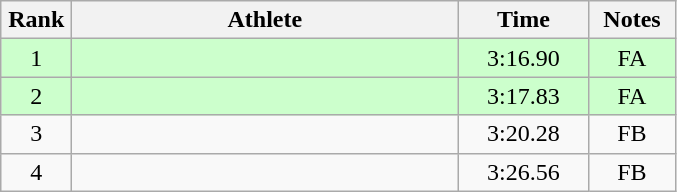<table class=wikitable style="text-align:center">
<tr>
<th width=40>Rank</th>
<th width=250>Athlete</th>
<th width=80>Time</th>
<th width=50>Notes</th>
</tr>
<tr bgcolor="ccffcc">
<td>1</td>
<td align=left></td>
<td>3:16.90</td>
<td>FA</td>
</tr>
<tr bgcolor="ccffcc">
<td>2</td>
<td align=left></td>
<td>3:17.83</td>
<td>FA</td>
</tr>
<tr>
<td>3</td>
<td align=left></td>
<td>3:20.28</td>
<td>FB</td>
</tr>
<tr>
<td>4</td>
<td align=left></td>
<td>3:26.56</td>
<td>FB</td>
</tr>
</table>
